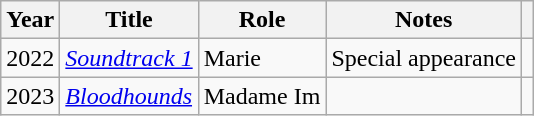<table class="wikitable sortable plainrowheaders">
<tr>
<th scope="col">Year</th>
<th scope="col">Title</th>
<th scope="col">Role</th>
<th scope="col">Notes</th>
<th scope="col" class="unsortable"></th>
</tr>
<tr>
<td>2022</td>
<td><em><a href='#'>Soundtrack 1</a></em></td>
<td>Marie</td>
<td>Special appearance</td>
<td></td>
</tr>
<tr>
<td>2023</td>
<td><em><a href='#'>Bloodhounds</a></em></td>
<td>Madame Im</td>
<td></td>
<td></td>
</tr>
</table>
